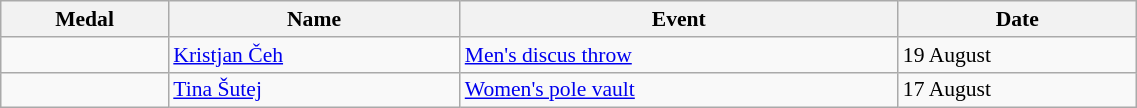<table class="wikitable" style="font-size:90%" width=60%>
<tr>
<th>Medal</th>
<th>Name</th>
<th>Event</th>
<th>Date</th>
</tr>
<tr>
<td></td>
<td><a href='#'>Kristjan Čeh</a></td>
<td><a href='#'>Men's discus throw</a></td>
<td>19 August</td>
</tr>
<tr>
<td></td>
<td><a href='#'>Tina Šutej</a></td>
<td><a href='#'>Women's pole vault</a></td>
<td>17 August</td>
</tr>
</table>
